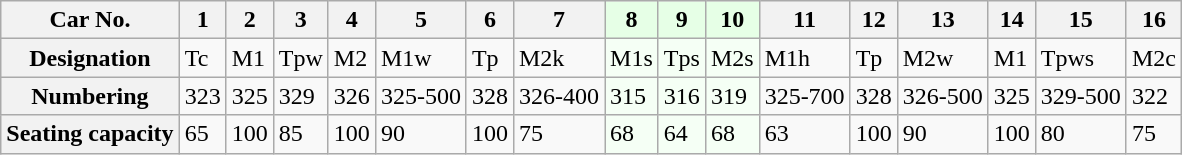<table class="wikitable">
<tr>
<th>Car No.</th>
<th>1</th>
<th>2</th>
<th>3</th>
<th>4</th>
<th>5</th>
<th>6</th>
<th>7</th>
<th style="background: #E6FFE6">8</th>
<th style="background: #E6FFE6">9</th>
<th style="background: #E6FFE6">10</th>
<th>11</th>
<th>12</th>
<th>13</th>
<th>14</th>
<th>15</th>
<th>16</th>
</tr>
<tr>
<th>Designation</th>
<td>Tc</td>
<td>M1</td>
<td>Tpw</td>
<td>M2</td>
<td>M1w</td>
<td>Tp</td>
<td>M2k</td>
<td style="background: #F5FFF5">M1s</td>
<td style="background: #F5FFF5">Tps</td>
<td style="background: #F5FFF5">M2s</td>
<td>M1h</td>
<td>Tp</td>
<td>M2w</td>
<td>M1</td>
<td>Tpws</td>
<td>M2c</td>
</tr>
<tr>
<th>Numbering</th>
<td>323</td>
<td>325</td>
<td>329</td>
<td>326</td>
<td>325-500</td>
<td>328</td>
<td>326-400</td>
<td style="background: #F5FFF5">315</td>
<td style="background: #F5FFF5">316</td>
<td style="background: #F5FFF5">319</td>
<td>325-700</td>
<td>328</td>
<td>326-500</td>
<td>325</td>
<td>329-500</td>
<td>322</td>
</tr>
<tr>
<th>Seating capacity</th>
<td>65</td>
<td>100</td>
<td>85</td>
<td>100</td>
<td>90</td>
<td>100</td>
<td>75</td>
<td style="background: #F5FFF5">68</td>
<td style="background: #F5FFF5">64</td>
<td style="background: #F5FFF5">68</td>
<td>63</td>
<td>100</td>
<td>90</td>
<td>100</td>
<td>80</td>
<td>75</td>
</tr>
</table>
